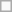<table class="wikitable">
<tr>
<td></td>
</tr>
</table>
